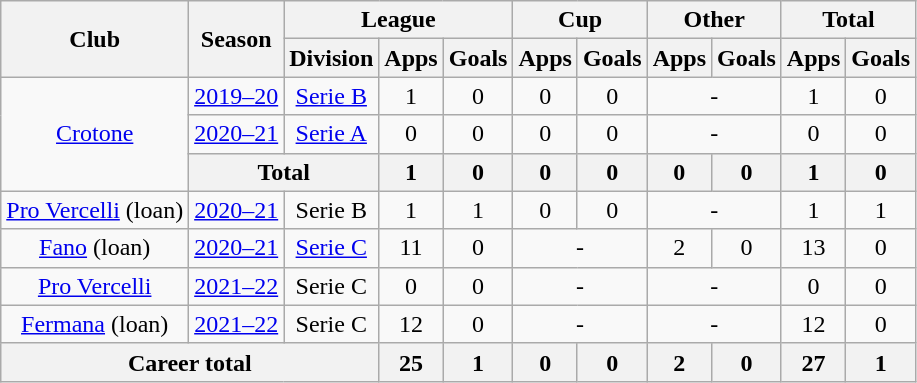<table class="wikitable" style="text-align: center">
<tr>
<th rowspan="2">Club</th>
<th rowspan="2">Season</th>
<th colspan="3">League</th>
<th colspan="2">Cup</th>
<th colspan="2">Other</th>
<th colspan="2">Total</th>
</tr>
<tr>
<th>Division</th>
<th>Apps</th>
<th>Goals</th>
<th>Apps</th>
<th>Goals</th>
<th>Apps</th>
<th>Goals</th>
<th>Apps</th>
<th>Goals</th>
</tr>
<tr>
<td rowspan="3"><a href='#'>Crotone</a></td>
<td><a href='#'>2019–20</a></td>
<td><a href='#'>Serie B</a></td>
<td>1</td>
<td>0</td>
<td>0</td>
<td>0</td>
<td colspan="2">-</td>
<td>1</td>
<td>0</td>
</tr>
<tr>
<td><a href='#'>2020–21</a></td>
<td><a href='#'>Serie A</a></td>
<td>0</td>
<td>0</td>
<td>0</td>
<td>0</td>
<td colspan="2">-</td>
<td>0</td>
<td>0</td>
</tr>
<tr>
<th colspan="2">Total</th>
<th>1</th>
<th>0</th>
<th>0</th>
<th>0</th>
<th>0</th>
<th>0</th>
<th>1</th>
<th>0</th>
</tr>
<tr>
<td><a href='#'>Pro Vercelli</a> (loan)</td>
<td><a href='#'>2020–21</a></td>
<td>Serie B</td>
<td>1</td>
<td>1</td>
<td>0</td>
<td>0</td>
<td colspan="2">-</td>
<td>1</td>
<td>1</td>
</tr>
<tr>
<td><a href='#'>Fano</a> (loan)</td>
<td><a href='#'>2020–21</a></td>
<td><a href='#'>Serie C</a></td>
<td>11</td>
<td>0</td>
<td colspan="2">-</td>
<td>2</td>
<td>0</td>
<td>13</td>
<td>0</td>
</tr>
<tr>
<td><a href='#'>Pro Vercelli</a></td>
<td><a href='#'>2021–22</a></td>
<td>Serie C</td>
<td>0</td>
<td>0</td>
<td colspan="2">-</td>
<td colspan="2">-</td>
<td>0</td>
<td>0</td>
</tr>
<tr>
<td><a href='#'>Fermana</a> (loan)</td>
<td><a href='#'>2021–22</a></td>
<td>Serie C</td>
<td>12</td>
<td>0</td>
<td colspan="2">-</td>
<td colspan="2">-</td>
<td>12</td>
<td>0</td>
</tr>
<tr>
<th colspan="3">Career total</th>
<th>25</th>
<th>1</th>
<th>0</th>
<th>0</th>
<th>2</th>
<th>0</th>
<th>27</th>
<th>1</th>
</tr>
</table>
